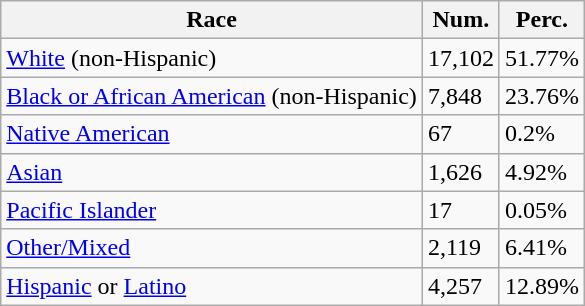<table class="wikitable">
<tr>
<th>Race</th>
<th>Num.</th>
<th>Perc.</th>
</tr>
<tr>
<td><a href='#'>White</a> (non-Hispanic)</td>
<td>17,102</td>
<td>51.77%</td>
</tr>
<tr>
<td><a href='#'>Black or African American</a> (non-Hispanic)</td>
<td>7,848</td>
<td>23.76%</td>
</tr>
<tr>
<td><a href='#'>Native American</a></td>
<td>67</td>
<td>0.2%</td>
</tr>
<tr>
<td><a href='#'>Asian</a></td>
<td>1,626</td>
<td>4.92%</td>
</tr>
<tr>
<td><a href='#'>Pacific Islander</a></td>
<td>17</td>
<td>0.05%</td>
</tr>
<tr>
<td><a href='#'>Other/Mixed</a></td>
<td>2,119</td>
<td>6.41%</td>
</tr>
<tr>
<td><a href='#'>Hispanic</a> or <a href='#'>Latino</a></td>
<td>4,257</td>
<td>12.89%</td>
</tr>
</table>
